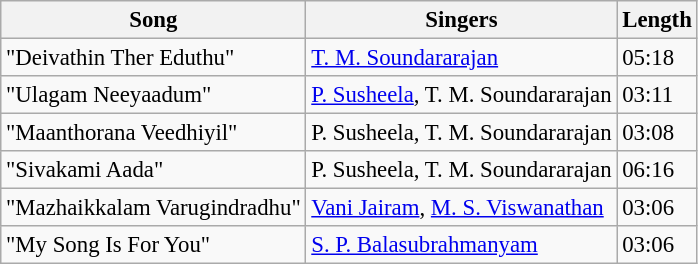<table class="wikitable" style="font-size:95%;">
<tr>
<th>Song</th>
<th>Singers</th>
<th>Length</th>
</tr>
<tr>
<td>"Deivathin Ther Eduthu"</td>
<td><a href='#'>T. M. Soundararajan</a></td>
<td>05:18</td>
</tr>
<tr>
<td>"Ulagam Neeyaadum"</td>
<td><a href='#'>P. Susheela</a>, T. M. Soundararajan</td>
<td>03:11</td>
</tr>
<tr>
<td>"Maanthorana Veedhiyil"</td>
<td>P. Susheela, T. M. Soundararajan</td>
<td>03:08</td>
</tr>
<tr>
<td>"Sivakami Aada"</td>
<td>P. Susheela, T. M. Soundararajan</td>
<td>06:16</td>
</tr>
<tr>
<td>"Mazhaikkalam Varugindradhu"</td>
<td><a href='#'>Vani Jairam</a>, <a href='#'>M. S. Viswanathan</a></td>
<td>03:06</td>
</tr>
<tr>
<td>"My Song Is For You"</td>
<td><a href='#'>S. P. Balasubrahmanyam</a></td>
<td>03:06</td>
</tr>
</table>
